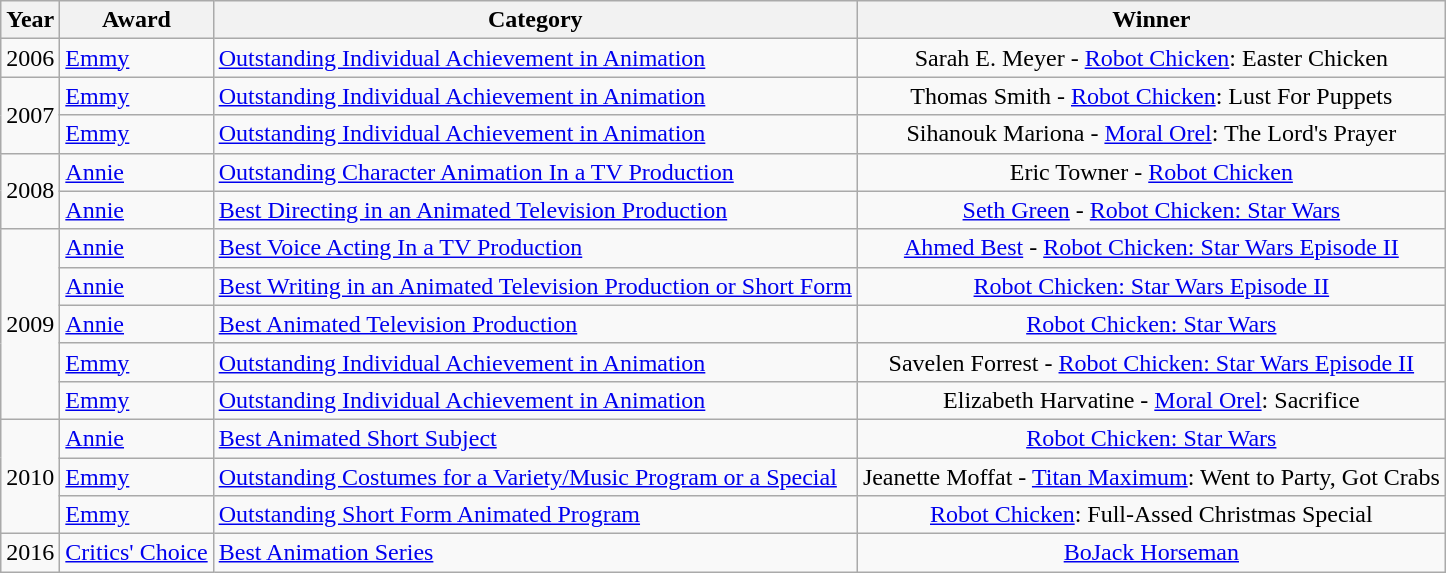<table class="wikitable" style="text-align:center;">
<tr>
<th>Year</th>
<th>Award</th>
<th>Category</th>
<th>Winner</th>
</tr>
<tr>
<td align="left">2006</td>
<td align="left"><a href='#'>Emmy</a></td>
<td align="left"><a href='#'>Outstanding Individual Achievement in Animation</a></td>
<td align="center">Sarah E. Meyer - <a href='#'>Robot Chicken</a>: Easter Chicken</td>
</tr>
<tr>
<td rowspan="2">2007</td>
<td align="left"><a href='#'>Emmy</a></td>
<td align="left"><a href='#'>Outstanding Individual Achievement in Animation</a></td>
<td align="center">Thomas Smith - <a href='#'>Robot Chicken</a>: Lust For Puppets</td>
</tr>
<tr>
<td align="left"><a href='#'>Emmy</a></td>
<td align="left"><a href='#'>Outstanding Individual Achievement in Animation</a></td>
<td align="center">Sihanouk Mariona - <a href='#'>Moral Orel</a>: The Lord's Prayer</td>
</tr>
<tr>
<td rowspan="2">2008</td>
<td align="left"><a href='#'>Annie</a></td>
<td align="left"><a href='#'>Outstanding Character Animation In a TV Production</a></td>
<td align="center">Eric Towner - <a href='#'>Robot Chicken</a></td>
</tr>
<tr>
<td align="left"><a href='#'>Annie</a></td>
<td align="left"><a href='#'>Best Directing in an Animated Television Production</a></td>
<td align="center"><a href='#'>Seth Green</a> - <a href='#'>Robot Chicken: Star Wars</a></td>
</tr>
<tr>
<td rowspan="5">2009</td>
<td align="left"><a href='#'>Annie</a></td>
<td align="left"><a href='#'>Best Voice Acting In a TV Production</a></td>
<td align="center"><a href='#'>Ahmed Best</a> - <a href='#'>Robot Chicken: Star Wars Episode II</a></td>
</tr>
<tr>
<td align="left"><a href='#'>Annie</a></td>
<td align="left"><a href='#'>Best Writing in an Animated Television Production or Short Form</a></td>
<td align="center"><a href='#'>Robot Chicken: Star Wars Episode II</a></td>
</tr>
<tr>
<td align="left"><a href='#'>Annie</a></td>
<td align="left"><a href='#'>Best Animated Television Production</a></td>
<td align="center"><a href='#'>Robot Chicken: Star Wars</a></td>
</tr>
<tr>
<td align="left"><a href='#'>Emmy</a></td>
<td align="left"><a href='#'>Outstanding Individual Achievement in Animation</a></td>
<td align="center">Savelen Forrest - <a href='#'>Robot Chicken: Star Wars Episode II</a></td>
</tr>
<tr>
<td align="left"><a href='#'>Emmy</a></td>
<td align="left"><a href='#'>Outstanding Individual Achievement in Animation</a></td>
<td align="center">Elizabeth Harvatine - <a href='#'>Moral Orel</a>: Sacrifice</td>
</tr>
<tr>
<td rowspan="3">2010</td>
<td align="left"><a href='#'>Annie</a></td>
<td align="left"><a href='#'>Best Animated Short Subject</a></td>
<td align="center"><a href='#'>Robot Chicken: Star Wars</a></td>
</tr>
<tr>
<td align="left"><a href='#'>Emmy</a></td>
<td align="left"><a href='#'>Outstanding Costumes for a Variety/Music Program or a Special</a></td>
<td align="center">Jeanette Moffat - <a href='#'>Titan Maximum</a>: Went to Party, Got Crabs</td>
</tr>
<tr>
<td align="left"><a href='#'>Emmy</a></td>
<td align="left"><a href='#'>Outstanding Short Form Animated Program</a></td>
<td align="center"><a href='#'>Robot Chicken</a>: Full-Assed Christmas Special</td>
</tr>
<tr>
<td align="left">2016</td>
<td align="left"><a href='#'>Critics' Choice</a></td>
<td align="left"><a href='#'>Best Animation Series</a></td>
<td align="center"><a href='#'>BoJack Horseman</a></td>
</tr>
</table>
